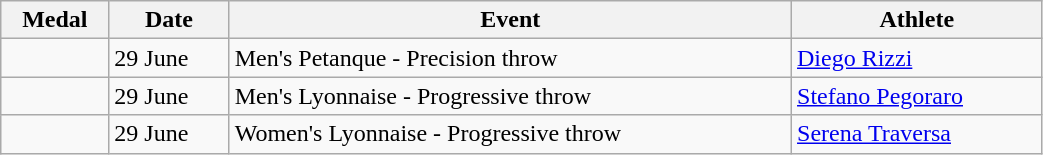<table class="wikitable sortable" width=55% style="font-size:100%; text-align:left;">
<tr>
<th>Medal</th>
<th>Date</th>
<th>Event</th>
<th>Athlete</th>
</tr>
<tr>
<td></td>
<td>29 June</td>
<td>Men's Petanque - Precision throw</td>
<td><a href='#'>Diego Rizzi</a></td>
</tr>
<tr>
<td></td>
<td>29 June</td>
<td>Men's Lyonnaise - Progressive throw</td>
<td><a href='#'>Stefano Pegoraro</a></td>
</tr>
<tr>
<td></td>
<td>29 June</td>
<td>Women's Lyonnaise - Progressive throw</td>
<td><a href='#'>Serena Traversa</a></td>
</tr>
</table>
